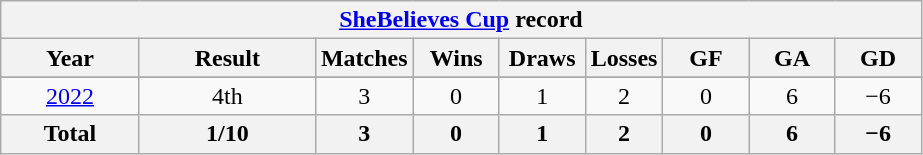<table class="wikitable" style="text-align:center;">
<tr>
<th colspan=9> <a href='#'>SheBelieves Cup</a> record</th>
</tr>
<tr>
<th width=85>Year</th>
<th width=110>Result</th>
<th>Matches</th>
<th width=50>Wins</th>
<th width=50>Draws</th>
<th>Losses</th>
<th width=50>GF</th>
<th width=50>GA</th>
<th width=50>GD</th>
</tr>
<tr>
</tr>
<tr>
<td><a href='#'>2022</a></td>
<td>4th</td>
<td>3</td>
<td>0</td>
<td>1</td>
<td>2</td>
<td>0</td>
<td>6</td>
<td>−6</td>
</tr>
<tr class=sortbottom style="font-weight:bold;">
<th>Total</th>
<th>1/10</th>
<th>3</th>
<th>0</th>
<th>1</th>
<th>2</th>
<th>0</th>
<th>6</th>
<th>−6</th>
</tr>
</table>
